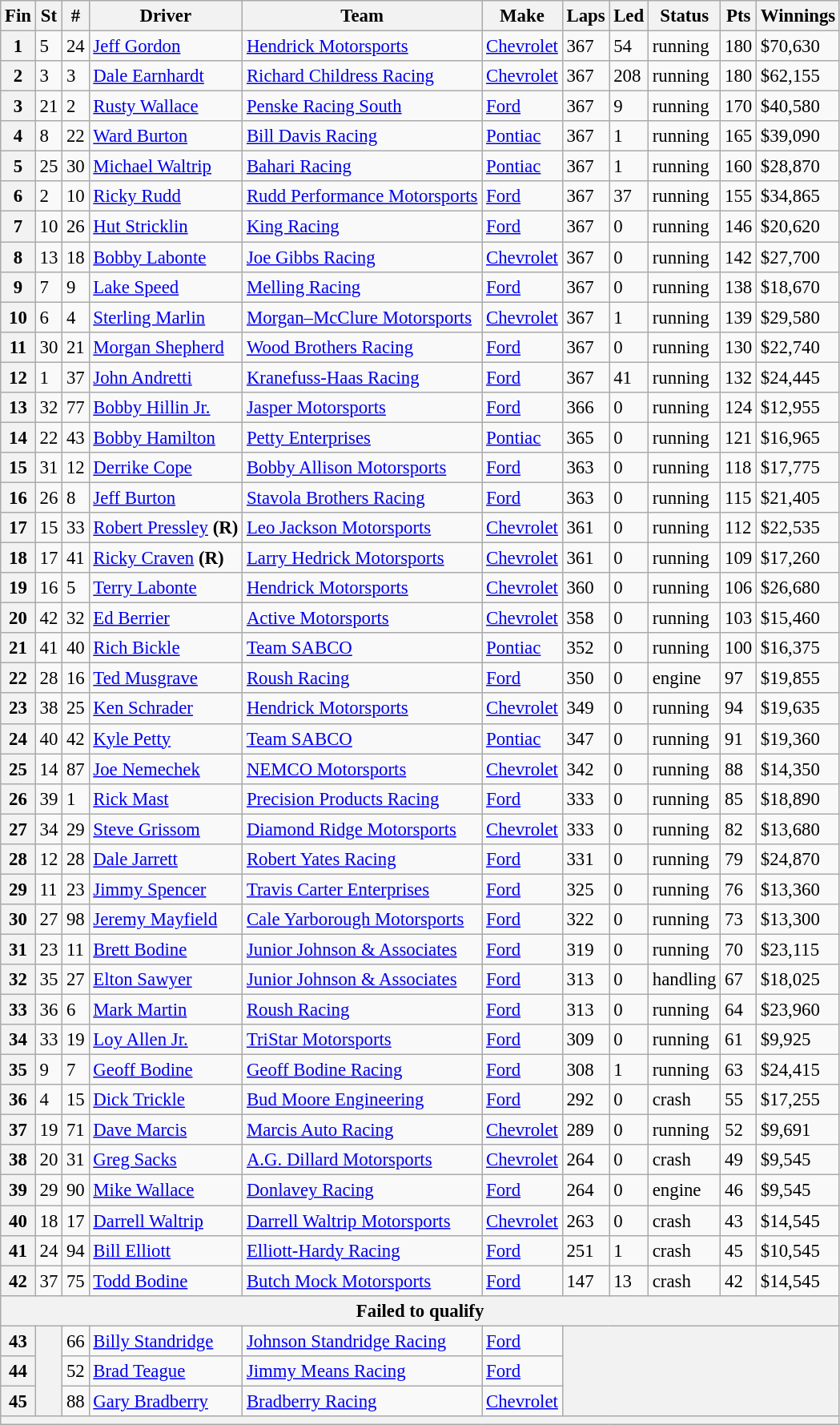<table class="wikitable" style="font-size:95%">
<tr>
<th>Fin</th>
<th>St</th>
<th>#</th>
<th>Driver</th>
<th>Team</th>
<th>Make</th>
<th>Laps</th>
<th>Led</th>
<th>Status</th>
<th>Pts</th>
<th>Winnings</th>
</tr>
<tr>
<th>1</th>
<td>5</td>
<td>24</td>
<td><a href='#'>Jeff Gordon</a></td>
<td><a href='#'>Hendrick Motorsports</a></td>
<td><a href='#'>Chevrolet</a></td>
<td>367</td>
<td>54</td>
<td>running</td>
<td>180</td>
<td>$70,630</td>
</tr>
<tr>
<th>2</th>
<td>3</td>
<td>3</td>
<td><a href='#'>Dale Earnhardt</a></td>
<td><a href='#'>Richard Childress Racing</a></td>
<td><a href='#'>Chevrolet</a></td>
<td>367</td>
<td>208</td>
<td>running</td>
<td>180</td>
<td>$62,155</td>
</tr>
<tr>
<th>3</th>
<td>21</td>
<td>2</td>
<td><a href='#'>Rusty Wallace</a></td>
<td><a href='#'>Penske Racing South</a></td>
<td><a href='#'>Ford</a></td>
<td>367</td>
<td>9</td>
<td>running</td>
<td>170</td>
<td>$40,580</td>
</tr>
<tr>
<th>4</th>
<td>8</td>
<td>22</td>
<td><a href='#'>Ward Burton</a></td>
<td><a href='#'>Bill Davis Racing</a></td>
<td><a href='#'>Pontiac</a></td>
<td>367</td>
<td>1</td>
<td>running</td>
<td>165</td>
<td>$39,090</td>
</tr>
<tr>
<th>5</th>
<td>25</td>
<td>30</td>
<td><a href='#'>Michael Waltrip</a></td>
<td><a href='#'>Bahari Racing</a></td>
<td><a href='#'>Pontiac</a></td>
<td>367</td>
<td>1</td>
<td>running</td>
<td>160</td>
<td>$28,870</td>
</tr>
<tr>
<th>6</th>
<td>2</td>
<td>10</td>
<td><a href='#'>Ricky Rudd</a></td>
<td><a href='#'>Rudd Performance Motorsports</a></td>
<td><a href='#'>Ford</a></td>
<td>367</td>
<td>37</td>
<td>running</td>
<td>155</td>
<td>$34,865</td>
</tr>
<tr>
<th>7</th>
<td>10</td>
<td>26</td>
<td><a href='#'>Hut Stricklin</a></td>
<td><a href='#'>King Racing</a></td>
<td><a href='#'>Ford</a></td>
<td>367</td>
<td>0</td>
<td>running</td>
<td>146</td>
<td>$20,620</td>
</tr>
<tr>
<th>8</th>
<td>13</td>
<td>18</td>
<td><a href='#'>Bobby Labonte</a></td>
<td><a href='#'>Joe Gibbs Racing</a></td>
<td><a href='#'>Chevrolet</a></td>
<td>367</td>
<td>0</td>
<td>running</td>
<td>142</td>
<td>$27,700</td>
</tr>
<tr>
<th>9</th>
<td>7</td>
<td>9</td>
<td><a href='#'>Lake Speed</a></td>
<td><a href='#'>Melling Racing</a></td>
<td><a href='#'>Ford</a></td>
<td>367</td>
<td>0</td>
<td>running</td>
<td>138</td>
<td>$18,670</td>
</tr>
<tr>
<th>10</th>
<td>6</td>
<td>4</td>
<td><a href='#'>Sterling Marlin</a></td>
<td><a href='#'>Morgan–McClure Motorsports</a></td>
<td><a href='#'>Chevrolet</a></td>
<td>367</td>
<td>1</td>
<td>running</td>
<td>139</td>
<td>$29,580</td>
</tr>
<tr>
<th>11</th>
<td>30</td>
<td>21</td>
<td><a href='#'>Morgan Shepherd</a></td>
<td><a href='#'>Wood Brothers Racing</a></td>
<td><a href='#'>Ford</a></td>
<td>367</td>
<td>0</td>
<td>running</td>
<td>130</td>
<td>$22,740</td>
</tr>
<tr>
<th>12</th>
<td>1</td>
<td>37</td>
<td><a href='#'>John Andretti</a></td>
<td><a href='#'>Kranefuss-Haas Racing</a></td>
<td><a href='#'>Ford</a></td>
<td>367</td>
<td>41</td>
<td>running</td>
<td>132</td>
<td>$24,445</td>
</tr>
<tr>
<th>13</th>
<td>32</td>
<td>77</td>
<td><a href='#'>Bobby Hillin Jr.</a></td>
<td><a href='#'>Jasper Motorsports</a></td>
<td><a href='#'>Ford</a></td>
<td>366</td>
<td>0</td>
<td>running</td>
<td>124</td>
<td>$12,955</td>
</tr>
<tr>
<th>14</th>
<td>22</td>
<td>43</td>
<td><a href='#'>Bobby Hamilton</a></td>
<td><a href='#'>Petty Enterprises</a></td>
<td><a href='#'>Pontiac</a></td>
<td>365</td>
<td>0</td>
<td>running</td>
<td>121</td>
<td>$16,965</td>
</tr>
<tr>
<th>15</th>
<td>31</td>
<td>12</td>
<td><a href='#'>Derrike Cope</a></td>
<td><a href='#'>Bobby Allison Motorsports</a></td>
<td><a href='#'>Ford</a></td>
<td>363</td>
<td>0</td>
<td>running</td>
<td>118</td>
<td>$17,775</td>
</tr>
<tr>
<th>16</th>
<td>26</td>
<td>8</td>
<td><a href='#'>Jeff Burton</a></td>
<td><a href='#'>Stavola Brothers Racing</a></td>
<td><a href='#'>Ford</a></td>
<td>363</td>
<td>0</td>
<td>running</td>
<td>115</td>
<td>$21,405</td>
</tr>
<tr>
<th>17</th>
<td>15</td>
<td>33</td>
<td><a href='#'>Robert Pressley</a> <strong>(R)</strong></td>
<td><a href='#'>Leo Jackson Motorsports</a></td>
<td><a href='#'>Chevrolet</a></td>
<td>361</td>
<td>0</td>
<td>running</td>
<td>112</td>
<td>$22,535</td>
</tr>
<tr>
<th>18</th>
<td>17</td>
<td>41</td>
<td><a href='#'>Ricky Craven</a> <strong>(R)</strong></td>
<td><a href='#'>Larry Hedrick Motorsports</a></td>
<td><a href='#'>Chevrolet</a></td>
<td>361</td>
<td>0</td>
<td>running</td>
<td>109</td>
<td>$17,260</td>
</tr>
<tr>
<th>19</th>
<td>16</td>
<td>5</td>
<td><a href='#'>Terry Labonte</a></td>
<td><a href='#'>Hendrick Motorsports</a></td>
<td><a href='#'>Chevrolet</a></td>
<td>360</td>
<td>0</td>
<td>running</td>
<td>106</td>
<td>$26,680</td>
</tr>
<tr>
<th>20</th>
<td>42</td>
<td>32</td>
<td><a href='#'>Ed Berrier</a></td>
<td><a href='#'>Active Motorsports</a></td>
<td><a href='#'>Chevrolet</a></td>
<td>358</td>
<td>0</td>
<td>running</td>
<td>103</td>
<td>$15,460</td>
</tr>
<tr>
<th>21</th>
<td>41</td>
<td>40</td>
<td><a href='#'>Rich Bickle</a></td>
<td><a href='#'>Team SABCO</a></td>
<td><a href='#'>Pontiac</a></td>
<td>352</td>
<td>0</td>
<td>running</td>
<td>100</td>
<td>$16,375</td>
</tr>
<tr>
<th>22</th>
<td>28</td>
<td>16</td>
<td><a href='#'>Ted Musgrave</a></td>
<td><a href='#'>Roush Racing</a></td>
<td><a href='#'>Ford</a></td>
<td>350</td>
<td>0</td>
<td>engine</td>
<td>97</td>
<td>$19,855</td>
</tr>
<tr>
<th>23</th>
<td>38</td>
<td>25</td>
<td><a href='#'>Ken Schrader</a></td>
<td><a href='#'>Hendrick Motorsports</a></td>
<td><a href='#'>Chevrolet</a></td>
<td>349</td>
<td>0</td>
<td>running</td>
<td>94</td>
<td>$19,635</td>
</tr>
<tr>
<th>24</th>
<td>40</td>
<td>42</td>
<td><a href='#'>Kyle Petty</a></td>
<td><a href='#'>Team SABCO</a></td>
<td><a href='#'>Pontiac</a></td>
<td>347</td>
<td>0</td>
<td>running</td>
<td>91</td>
<td>$19,360</td>
</tr>
<tr>
<th>25</th>
<td>14</td>
<td>87</td>
<td><a href='#'>Joe Nemechek</a></td>
<td><a href='#'>NEMCO Motorsports</a></td>
<td><a href='#'>Chevrolet</a></td>
<td>342</td>
<td>0</td>
<td>running</td>
<td>88</td>
<td>$14,350</td>
</tr>
<tr>
<th>26</th>
<td>39</td>
<td>1</td>
<td><a href='#'>Rick Mast</a></td>
<td><a href='#'>Precision Products Racing</a></td>
<td><a href='#'>Ford</a></td>
<td>333</td>
<td>0</td>
<td>running</td>
<td>85</td>
<td>$18,890</td>
</tr>
<tr>
<th>27</th>
<td>34</td>
<td>29</td>
<td><a href='#'>Steve Grissom</a></td>
<td><a href='#'>Diamond Ridge Motorsports</a></td>
<td><a href='#'>Chevrolet</a></td>
<td>333</td>
<td>0</td>
<td>running</td>
<td>82</td>
<td>$13,680</td>
</tr>
<tr>
<th>28</th>
<td>12</td>
<td>28</td>
<td><a href='#'>Dale Jarrett</a></td>
<td><a href='#'>Robert Yates Racing</a></td>
<td><a href='#'>Ford</a></td>
<td>331</td>
<td>0</td>
<td>running</td>
<td>79</td>
<td>$24,870</td>
</tr>
<tr>
<th>29</th>
<td>11</td>
<td>23</td>
<td><a href='#'>Jimmy Spencer</a></td>
<td><a href='#'>Travis Carter Enterprises</a></td>
<td><a href='#'>Ford</a></td>
<td>325</td>
<td>0</td>
<td>running</td>
<td>76</td>
<td>$13,360</td>
</tr>
<tr>
<th>30</th>
<td>27</td>
<td>98</td>
<td><a href='#'>Jeremy Mayfield</a></td>
<td><a href='#'>Cale Yarborough Motorsports</a></td>
<td><a href='#'>Ford</a></td>
<td>322</td>
<td>0</td>
<td>running</td>
<td>73</td>
<td>$13,300</td>
</tr>
<tr>
<th>31</th>
<td>23</td>
<td>11</td>
<td><a href='#'>Brett Bodine</a></td>
<td><a href='#'>Junior Johnson & Associates</a></td>
<td><a href='#'>Ford</a></td>
<td>319</td>
<td>0</td>
<td>running</td>
<td>70</td>
<td>$23,115</td>
</tr>
<tr>
<th>32</th>
<td>35</td>
<td>27</td>
<td><a href='#'>Elton Sawyer</a></td>
<td><a href='#'>Junior Johnson & Associates</a></td>
<td><a href='#'>Ford</a></td>
<td>313</td>
<td>0</td>
<td>handling</td>
<td>67</td>
<td>$18,025</td>
</tr>
<tr>
<th>33</th>
<td>36</td>
<td>6</td>
<td><a href='#'>Mark Martin</a></td>
<td><a href='#'>Roush Racing</a></td>
<td><a href='#'>Ford</a></td>
<td>313</td>
<td>0</td>
<td>running</td>
<td>64</td>
<td>$23,960</td>
</tr>
<tr>
<th>34</th>
<td>33</td>
<td>19</td>
<td><a href='#'>Loy Allen Jr.</a></td>
<td><a href='#'>TriStar Motorsports</a></td>
<td><a href='#'>Ford</a></td>
<td>309</td>
<td>0</td>
<td>running</td>
<td>61</td>
<td>$9,925</td>
</tr>
<tr>
<th>35</th>
<td>9</td>
<td>7</td>
<td><a href='#'>Geoff Bodine</a></td>
<td><a href='#'>Geoff Bodine Racing</a></td>
<td><a href='#'>Ford</a></td>
<td>308</td>
<td>1</td>
<td>running</td>
<td>63</td>
<td>$24,415</td>
</tr>
<tr>
<th>36</th>
<td>4</td>
<td>15</td>
<td><a href='#'>Dick Trickle</a></td>
<td><a href='#'>Bud Moore Engineering</a></td>
<td><a href='#'>Ford</a></td>
<td>292</td>
<td>0</td>
<td>crash</td>
<td>55</td>
<td>$17,255</td>
</tr>
<tr>
<th>37</th>
<td>19</td>
<td>71</td>
<td><a href='#'>Dave Marcis</a></td>
<td><a href='#'>Marcis Auto Racing</a></td>
<td><a href='#'>Chevrolet</a></td>
<td>289</td>
<td>0</td>
<td>running</td>
<td>52</td>
<td>$9,691</td>
</tr>
<tr>
<th>38</th>
<td>20</td>
<td>31</td>
<td><a href='#'>Greg Sacks</a></td>
<td><a href='#'>A.G. Dillard Motorsports</a></td>
<td><a href='#'>Chevrolet</a></td>
<td>264</td>
<td>0</td>
<td>crash</td>
<td>49</td>
<td>$9,545</td>
</tr>
<tr>
<th>39</th>
<td>29</td>
<td>90</td>
<td><a href='#'>Mike Wallace</a></td>
<td><a href='#'>Donlavey Racing</a></td>
<td><a href='#'>Ford</a></td>
<td>264</td>
<td>0</td>
<td>engine</td>
<td>46</td>
<td>$9,545</td>
</tr>
<tr>
<th>40</th>
<td>18</td>
<td>17</td>
<td><a href='#'>Darrell Waltrip</a></td>
<td><a href='#'>Darrell Waltrip Motorsports</a></td>
<td><a href='#'>Chevrolet</a></td>
<td>263</td>
<td>0</td>
<td>crash</td>
<td>43</td>
<td>$14,545</td>
</tr>
<tr>
<th>41</th>
<td>24</td>
<td>94</td>
<td><a href='#'>Bill Elliott</a></td>
<td><a href='#'>Elliott-Hardy Racing</a></td>
<td><a href='#'>Ford</a></td>
<td>251</td>
<td>1</td>
<td>crash</td>
<td>45</td>
<td>$10,545</td>
</tr>
<tr>
<th>42</th>
<td>37</td>
<td>75</td>
<td><a href='#'>Todd Bodine</a></td>
<td><a href='#'>Butch Mock Motorsports</a></td>
<td><a href='#'>Ford</a></td>
<td>147</td>
<td>13</td>
<td>crash</td>
<td>42</td>
<td>$14,545</td>
</tr>
<tr>
<th colspan="11">Failed to qualify</th>
</tr>
<tr>
<th>43</th>
<th rowspan="3"></th>
<td>66</td>
<td><a href='#'>Billy Standridge</a></td>
<td><a href='#'>Johnson Standridge Racing</a></td>
<td><a href='#'>Ford</a></td>
<th colspan="5" rowspan="3"></th>
</tr>
<tr>
<th>44</th>
<td>52</td>
<td><a href='#'>Brad Teague</a></td>
<td><a href='#'>Jimmy Means Racing</a></td>
<td><a href='#'>Ford</a></td>
</tr>
<tr>
<th>45</th>
<td>88</td>
<td><a href='#'>Gary Bradberry</a></td>
<td><a href='#'>Bradberry Racing</a></td>
<td><a href='#'>Chevrolet</a></td>
</tr>
<tr>
<th colspan="11"></th>
</tr>
</table>
